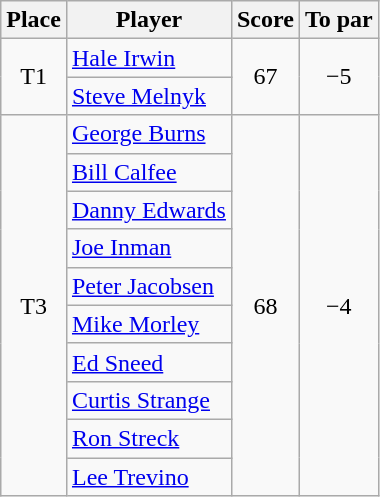<table class="wikitable">
<tr>
<th>Place</th>
<th>Player</th>
<th>Score</th>
<th>To par</th>
</tr>
<tr>
<td rowspan=2 align=center>T1</td>
<td> <a href='#'>Hale Irwin</a></td>
<td rowspan=2 align=center>67</td>
<td rowspan=2 align=center>−5</td>
</tr>
<tr>
<td> <a href='#'>Steve Melnyk</a></td>
</tr>
<tr>
<td rowspan=10 align=center>T3</td>
<td> <a href='#'>George Burns</a></td>
<td rowspan=10 align=center>68</td>
<td rowspan=10 align=center>−4</td>
</tr>
<tr>
<td> <a href='#'>Bill Calfee</a></td>
</tr>
<tr>
<td> <a href='#'>Danny Edwards</a></td>
</tr>
<tr>
<td> <a href='#'>Joe Inman</a></td>
</tr>
<tr>
<td> <a href='#'>Peter Jacobsen</a></td>
</tr>
<tr>
<td> <a href='#'>Mike Morley</a></td>
</tr>
<tr>
<td> <a href='#'>Ed Sneed</a></td>
</tr>
<tr>
<td> <a href='#'>Curtis Strange</a></td>
</tr>
<tr>
<td> <a href='#'>Ron Streck</a></td>
</tr>
<tr>
<td> <a href='#'>Lee Trevino</a></td>
</tr>
</table>
